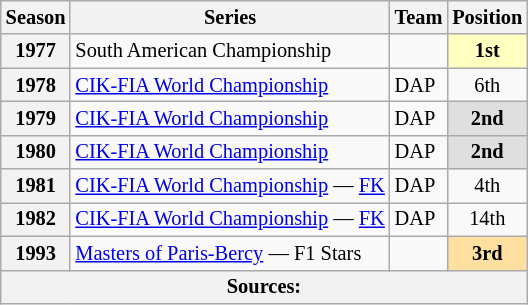<table class="wikitable" style="font-size: 85%; text-align:center">
<tr>
<th>Season</th>
<th>Series</th>
<th>Team</th>
<th>Position</th>
</tr>
<tr>
<th>1977</th>
<td align="left">South American Championship</td>
<td align="left"></td>
<td style="background:#FFFFBF;"><strong>1st</strong></td>
</tr>
<tr>
<th>1978</th>
<td align="left"><a href='#'>CIK-FIA World Championship</a></td>
<td align="left">DAP</td>
<td>6th</td>
</tr>
<tr>
<th>1979</th>
<td align="left"><a href='#'>CIK-FIA World Championship</a></td>
<td align="left">DAP</td>
<td style="background:#DFDFDF;"><strong>2nd</strong></td>
</tr>
<tr>
<th>1980</th>
<td align="left"><a href='#'>CIK-FIA World Championship</a></td>
<td align="left">DAP</td>
<td style="background:#DFDFDF;"><strong>2nd</strong></td>
</tr>
<tr>
<th>1981</th>
<td align="left"><a href='#'>CIK-FIA World Championship</a> — <a href='#'>FK</a></td>
<td align="left">DAP</td>
<td>4th</td>
</tr>
<tr>
<th>1982</th>
<td align="left"><a href='#'>CIK-FIA World Championship</a> — <a href='#'>FK</a></td>
<td align="left">DAP</td>
<td>14th</td>
</tr>
<tr>
<th>1993</th>
<td align="left"><a href='#'>Masters of Paris-Bercy</a> — F1 Stars</td>
<td></td>
<td style="background:#FFDF9F"><strong>3rd</strong></td>
</tr>
<tr>
<th colspan="4">Sources:</th>
</tr>
</table>
